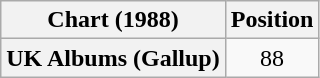<table class="wikitable plainrowheaders" style="text-align:center">
<tr>
<th scope="col">Chart (1988)</th>
<th scope="col">Position</th>
</tr>
<tr>
<th scope="row">UK Albums (Gallup)</th>
<td>88</td>
</tr>
</table>
